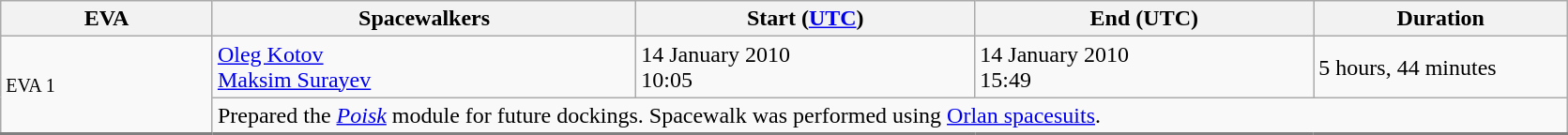<table class="wikitable">
<tr>
<th width="10%">EVA</th>
<th width="20%">Spacewalkers</th>
<th width="16%">Start (<a href='#'>UTC</a>)</th>
<th width="16%">End (UTC)</th>
<th width="12%">Duration</th>
</tr>
<tr>
<td rowspan=2 style="border-bottom:2px solid grey;"><small>EVA 1</small><br></td>
<td><a href='#'>Oleg Kotov</a><br><a href='#'>Maksim Surayev</a></td>
<td>14 January 2010<br>10:05</td>
<td>14 January 2010<br>15:49</td>
<td>5 hours, 44 minutes</td>
</tr>
<tr>
<td colspan=4 style="border-bottom:2px solid grey;">Prepared the <a href='#'><em>Poisk</em></a> module for future dockings. Spacewalk was performed using <a href='#'>Orlan spacesuits</a>.</td>
</tr>
</table>
